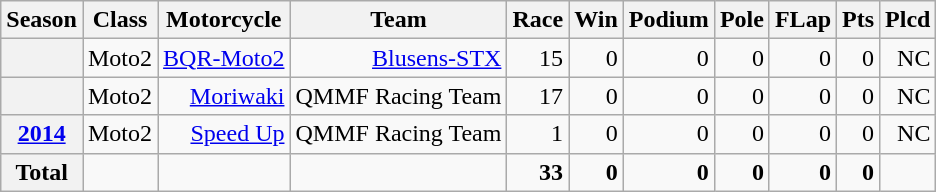<table class="wikitable" style=text-align:right>
<tr>
<th>Season</th>
<th>Class</th>
<th>Motorcycle</th>
<th>Team</th>
<th>Race</th>
<th>Win</th>
<th>Podium</th>
<th>Pole</th>
<th>FLap</th>
<th>Pts</th>
<th>Plcd</th>
</tr>
<tr>
<th></th>
<td>Moto2</td>
<td><a href='#'>BQR-Moto2</a></td>
<td><a href='#'>Blusens-STX</a></td>
<td>15</td>
<td>0</td>
<td>0</td>
<td>0</td>
<td>0</td>
<td>0</td>
<td>NC</td>
</tr>
<tr>
<th></th>
<td>Moto2</td>
<td><a href='#'>Moriwaki</a></td>
<td>QMMF Racing Team</td>
<td>17</td>
<td>0</td>
<td>0</td>
<td>0</td>
<td>0</td>
<td>0</td>
<td>NC</td>
</tr>
<tr>
<th><a href='#'>2014</a></th>
<td>Moto2</td>
<td><a href='#'>Speed Up</a></td>
<td>QMMF Racing Team</td>
<td>1</td>
<td>0</td>
<td>0</td>
<td>0</td>
<td>0</td>
<td>0</td>
<td>NC</td>
</tr>
<tr>
<th>Total</th>
<td></td>
<td></td>
<td></td>
<td><strong>33</strong></td>
<td><strong>0</strong></td>
<td><strong>0</strong></td>
<td><strong>0</strong></td>
<td><strong>0</strong></td>
<td><strong>0</strong></td>
<td></td>
</tr>
</table>
